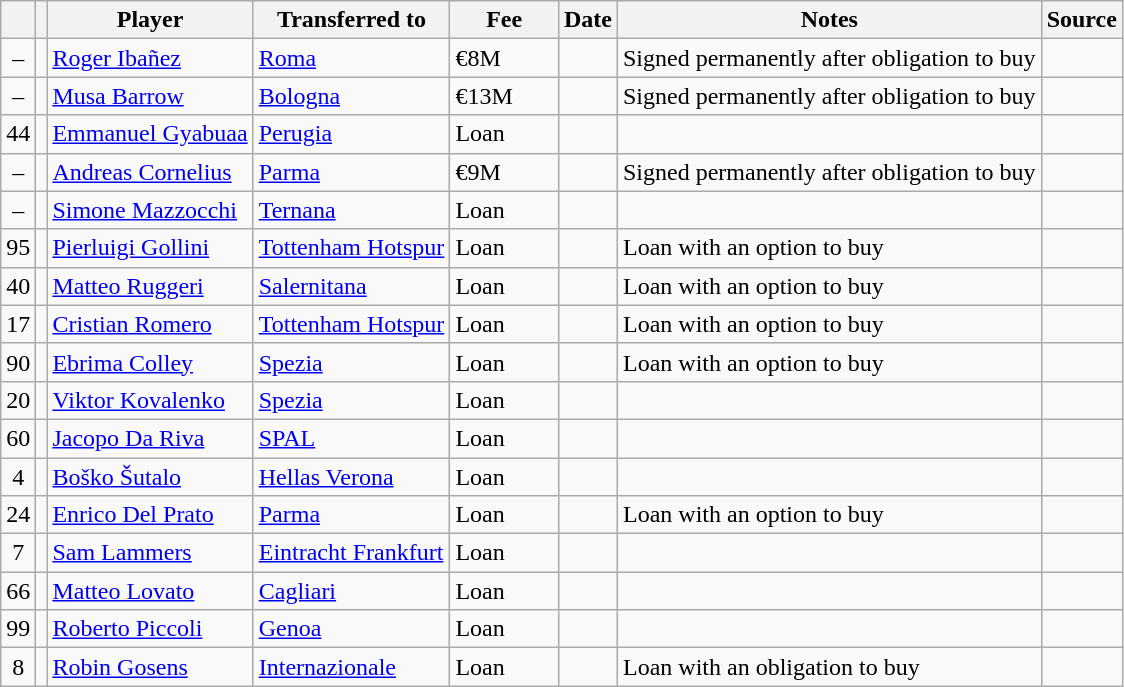<table class="wikitable plainrowheaders sortable">
<tr>
<th></th>
<th></th>
<th scope=col>Player</th>
<th>Transferred to</th>
<th !scope=col; style="width: 65px;">Fee</th>
<th scope=col>Date</th>
<th scope=col>Notes</th>
<th scope=col>Source</th>
</tr>
<tr>
<td align=center>–</td>
<td align=center></td>
<td> <a href='#'>Roger Ibañez</a></td>
<td> <a href='#'>Roma</a></td>
<td>€8M</td>
<td></td>
<td>Signed permanently after obligation to buy</td>
<td></td>
</tr>
<tr>
<td align=center>–</td>
<td align=center></td>
<td> <a href='#'>Musa Barrow</a></td>
<td> <a href='#'>Bologna</a></td>
<td>€13M</td>
<td></td>
<td>Signed permanently after obligation to buy</td>
<td></td>
</tr>
<tr>
<td align=center>44</td>
<td align=center></td>
<td> <a href='#'>Emmanuel Gyabuaa</a></td>
<td> <a href='#'>Perugia</a></td>
<td>Loan</td>
<td></td>
<td></td>
<td></td>
</tr>
<tr>
<td align=center>–</td>
<td align=center></td>
<td> <a href='#'>Andreas Cornelius</a></td>
<td> <a href='#'>Parma</a></td>
<td>€9M</td>
<td></td>
<td>Signed permanently after obligation to buy</td>
<td></td>
</tr>
<tr>
<td align=center>–</td>
<td align=center></td>
<td> <a href='#'>Simone Mazzocchi</a></td>
<td> <a href='#'>Ternana</a></td>
<td>Loan</td>
<td></td>
<td></td>
<td></td>
</tr>
<tr>
<td align=center>95</td>
<td align=center></td>
<td> <a href='#'>Pierluigi Gollini</a></td>
<td> <a href='#'>Tottenham Hotspur</a></td>
<td>Loan</td>
<td></td>
<td>Loan with an option to buy</td>
<td></td>
</tr>
<tr>
<td align=center>40</td>
<td align=center></td>
<td> <a href='#'>Matteo Ruggeri</a></td>
<td> <a href='#'>Salernitana</a></td>
<td>Loan</td>
<td></td>
<td>Loan with an option to buy</td>
<td></td>
</tr>
<tr>
<td align=center>17</td>
<td align=center></td>
<td> <a href='#'>Cristian Romero</a></td>
<td> <a href='#'>Tottenham Hotspur</a></td>
<td>Loan</td>
<td></td>
<td>Loan with an option to buy</td>
<td></td>
</tr>
<tr>
<td align=center>90</td>
<td align=center></td>
<td> <a href='#'>Ebrima Colley</a></td>
<td> <a href='#'>Spezia</a></td>
<td>Loan</td>
<td></td>
<td>Loan with an option to buy</td>
<td></td>
</tr>
<tr>
<td align=center>20</td>
<td align=center></td>
<td> <a href='#'>Viktor Kovalenko</a></td>
<td> <a href='#'>Spezia</a></td>
<td>Loan</td>
<td></td>
<td></td>
<td></td>
</tr>
<tr>
<td align=center>60</td>
<td align=center></td>
<td> <a href='#'>Jacopo Da Riva</a></td>
<td> <a href='#'>SPAL</a></td>
<td>Loan</td>
<td></td>
<td></td>
<td></td>
</tr>
<tr>
<td align=center>4</td>
<td align=center></td>
<td> <a href='#'>Boško Šutalo</a></td>
<td> <a href='#'>Hellas Verona</a></td>
<td>Loan</td>
<td></td>
<td></td>
<td></td>
</tr>
<tr>
<td align=center>24</td>
<td align=center></td>
<td> <a href='#'>Enrico Del Prato</a></td>
<td> <a href='#'>Parma</a></td>
<td>Loan</td>
<td></td>
<td>Loan with an option to buy</td>
<td></td>
</tr>
<tr>
<td align=center>7</td>
<td align=center></td>
<td> <a href='#'>Sam Lammers</a></td>
<td> <a href='#'>Eintracht Frankfurt</a></td>
<td>Loan</td>
<td></td>
<td></td>
<td></td>
</tr>
<tr>
<td align=center>66</td>
<td align=center></td>
<td> <a href='#'>Matteo Lovato</a></td>
<td> <a href='#'>Cagliari</a></td>
<td>Loan</td>
<td></td>
<td></td>
<td></td>
</tr>
<tr>
<td align=center>99</td>
<td align=center></td>
<td> <a href='#'>Roberto Piccoli</a></td>
<td> <a href='#'>Genoa</a></td>
<td>Loan</td>
<td></td>
<td></td>
<td></td>
</tr>
<tr>
<td align=center>8</td>
<td align=center></td>
<td> <a href='#'>Robin Gosens</a></td>
<td> <a href='#'>Internazionale</a></td>
<td>Loan</td>
<td></td>
<td>Loan with an obligation to buy</td>
<td></td>
</tr>
</table>
